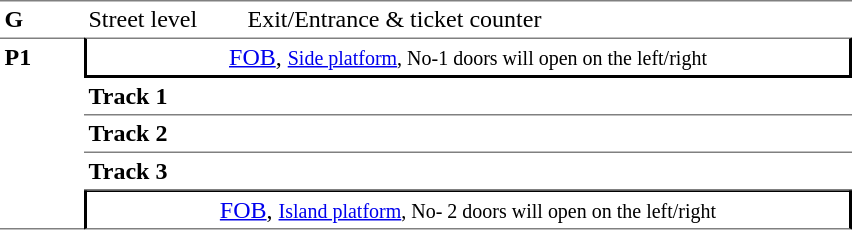<table cellspacing="0" cellpadding="3" border="0">
<tr>
<td style="border-top:solid 1px gray;" width="50" valign="top"><strong>G</strong></td>
<td style="border-top:solid 1px gray;" width="100" valign="top">Street level</td>
<td style="border-top:solid 1px gray;" width="400" valign="top">Exit/Entrance & ticket counter</td>
</tr>
<tr>
<td rowspan="6" style="border-top:solid 1px gray;border-bottom:solid 1px gray;" width="50" valign="top"><strong>P1</strong></td>
<td colspan="2" style="border-top:solid 1px gray;border-right:solid 2px black;border-left:solid 2px black;border-bottom:solid 2px black;text-align:center;"><a href='#'>FOB</a>, <small><a href='#'>Side platform</a>, No-1 doors will open on the left/right</small></td>
</tr>
<tr>
<td style="border-bottom:solid 1px gray;" width="100"><strong>Track 1</strong></td>
<td style="border-bottom:solid 1px gray;" width="400"></td>
</tr>
<tr>
<td style="border-bottom:solid 1px gray;" width="100"><strong>Track 2</strong></td>
<td style="border-bottom:solid 1px gray;" width="400"></td>
</tr>
<tr>
<td style="border-bottom:solid 1px gray;" width="100"><strong>Track 3</strong></td>
<td style="border-bottom:solid 1px gray;" width="400"></td>
</tr>
<tr>
<td colspan="2" style="border-top:solid 1px black;border-right:solid 2px black;border-left:solid 2px black;border-bottom:solid 1px gray;text-align:center;"><a href='#'>FOB</a>, <small><a href='#'>Island platform</a>, No- 2 doors will open on the left/right</small></td>
</tr>
<tr>
</tr>
</table>
